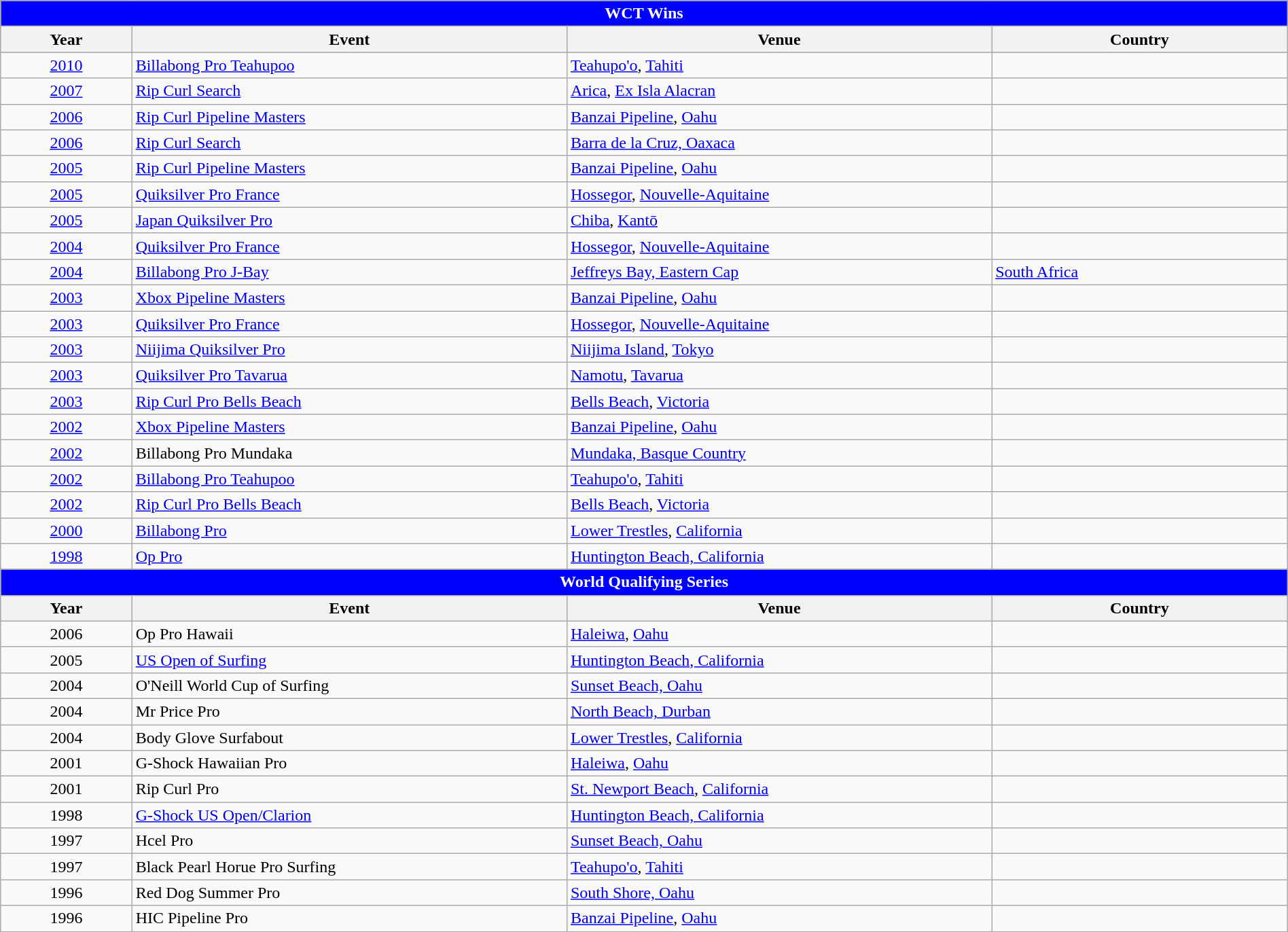<table class="wikitable" style="width:100%;">
<tr bgcolor=skyblue>
<td colspan=4; style="background: blue; color: white" align="center"><strong>WCT Wins</strong></td>
</tr>
<tr bgcolor=#bdb76b>
<th>Year</th>
<th>Event</th>
<th>Venue</th>
<th>Country</th>
</tr>
<tr>
<td style=text-align:center><a href='#'>2010</a></td>
<td><a href='#'>Billabong Pro Teahupoo</a></td>
<td><a href='#'>Teahupo'o</a>, <a href='#'>Tahiti</a></td>
<td></td>
</tr>
<tr>
<td style=text-align:center><a href='#'>2007</a></td>
<td><a href='#'>Rip Curl Search</a></td>
<td><a href='#'>Arica</a>, <a href='#'>Ex Isla Alacran</a></td>
<td></td>
</tr>
<tr>
<td style=text-align:center><a href='#'>2006</a></td>
<td><a href='#'>Rip Curl Pipeline Masters</a></td>
<td><a href='#'>Banzai Pipeline</a>, <a href='#'>Oahu</a></td>
<td></td>
</tr>
<tr>
<td style=text-align:center><a href='#'>2006</a></td>
<td><a href='#'>Rip Curl Search</a></td>
<td><a href='#'>Barra de la Cruz, Oaxaca</a></td>
<td></td>
</tr>
<tr>
<td style=text-align:center><a href='#'>2005</a></td>
<td><a href='#'>Rip Curl Pipeline Masters</a></td>
<td><a href='#'>Banzai Pipeline</a>, <a href='#'>Oahu</a></td>
<td></td>
</tr>
<tr>
<td style=text-align:center><a href='#'>2005</a></td>
<td><a href='#'>Quiksilver Pro France</a></td>
<td><a href='#'>Hossegor</a>, <a href='#'>Nouvelle-Aquitaine</a></td>
<td></td>
</tr>
<tr>
<td style=text-align:center><a href='#'>2005</a></td>
<td><a href='#'>Japan Quiksilver Pro</a></td>
<td><a href='#'>Chiba</a>, <a href='#'>Kantō</a></td>
<td></td>
</tr>
<tr>
<td style=text-align:center><a href='#'>2004</a></td>
<td><a href='#'>Quiksilver Pro France</a></td>
<td><a href='#'>Hossegor</a>, <a href='#'>Nouvelle-Aquitaine</a></td>
<td></td>
</tr>
<tr>
<td style=text-align:center><a href='#'>2004</a></td>
<td><a href='#'>Billabong Pro J-Bay</a></td>
<td><a href='#'>Jeffreys Bay, Eastern Cap</a></td>
<td> <a href='#'>South Africa</a></td>
</tr>
<tr>
<td style=text-align:center><a href='#'>2003</a></td>
<td><a href='#'>Xbox Pipeline Masters</a></td>
<td><a href='#'>Banzai Pipeline</a>, <a href='#'>Oahu</a></td>
<td></td>
</tr>
<tr>
<td style=text-align:center><a href='#'>2003</a></td>
<td><a href='#'>Quiksilver Pro France</a></td>
<td><a href='#'>Hossegor</a>, <a href='#'>Nouvelle-Aquitaine</a></td>
<td></td>
</tr>
<tr>
<td style=text-align:center><a href='#'>2003</a></td>
<td><a href='#'>Niijima Quiksilver Pro</a></td>
<td><a href='#'>Niijima Island</a>, <a href='#'>Tokyo</a></td>
<td></td>
</tr>
<tr>
<td style=text-align:center><a href='#'>2003</a></td>
<td><a href='#'>Quiksilver Pro Tavarua</a></td>
<td><a href='#'>Namotu</a>, <a href='#'>Tavarua</a></td>
<td></td>
</tr>
<tr>
<td style=text-align:center><a href='#'>2003</a></td>
<td><a href='#'>Rip Curl Pro Bells Beach</a></td>
<td><a href='#'>Bells Beach</a>, <a href='#'> Victoria</a></td>
<td></td>
</tr>
<tr>
<td style=text-align:center><a href='#'>2002</a></td>
<td><a href='#'>Xbox Pipeline Masters</a></td>
<td><a href='#'>Banzai Pipeline</a>, <a href='#'>Oahu</a></td>
<td></td>
</tr>
<tr>
<td style=text-align:center><a href='#'>2002</a></td>
<td>Billabong Pro Mundaka</td>
<td><a href='#'>Mundaka, Basque Country</a></td>
<td></td>
</tr>
<tr>
<td style=text-align:center><a href='#'>2002</a></td>
<td><a href='#'>Billabong Pro Teahupoo</a></td>
<td><a href='#'>Teahupo'o</a>, <a href='#'>Tahiti</a></td>
<td></td>
</tr>
<tr>
<td style=text-align:center><a href='#'>2002</a></td>
<td><a href='#'>Rip Curl Pro Bells Beach</a></td>
<td><a href='#'>Bells Beach</a>, <a href='#'> Victoria</a></td>
<td></td>
</tr>
<tr>
<td style=text-align:center><a href='#'>2000</a></td>
<td><a href='#'>Billabong Pro</a></td>
<td><a href='#'>Lower Trestles</a>, <a href='#'>California</a></td>
<td></td>
</tr>
<tr>
<td style=text-align:center><a href='#'>1998</a></td>
<td><a href='#'>Op Pro</a></td>
<td><a href='#'>Huntington Beach, California</a></td>
<td></td>
</tr>
<tr>
<td colspan=4; style="background: blue; color: white" align="center"><strong>World Qualifying Series</strong></td>
</tr>
<tr bgcolor=#bdb76b>
<th>Year</th>
<th width=   33.8%>Event</th>
<th width=     33%>Venue</th>
<th>Country</th>
</tr>
<tr>
<td style=text-align:center>2006</td>
<td>Op Pro Hawaii</td>
<td><a href='#'>Haleiwa</a>, <a href='#'>Oahu</a></td>
<td></td>
</tr>
<tr>
<td style=text-align:center>2005</td>
<td><a href='#'>US Open of Surfing</a></td>
<td><a href='#'>Huntington Beach, California</a></td>
<td></td>
</tr>
<tr>
<td style=text-align:center>2004</td>
<td>O'Neill World Cup of Surfing</td>
<td><a href='#'>Sunset Beach, Oahu</a></td>
<td></td>
</tr>
<tr>
<td style=text-align:center>2004</td>
<td>Mr Price Pro</td>
<td><a href='#'>North Beach, Durban</a></td>
<td></td>
</tr>
<tr>
<td style=text-align:center>2004</td>
<td>Body Glove Surfabout</td>
<td><a href='#'>Lower Trestles</a>, <a href='#'>California</a></td>
<td></td>
</tr>
<tr>
<td style=text-align:center>2001</td>
<td>G-Shock Hawaiian Pro</td>
<td><a href='#'>Haleiwa</a>, <a href='#'>Oahu</a></td>
<td></td>
</tr>
<tr>
<td style=text-align:center>2001</td>
<td>Rip Curl Pro</td>
<td><a href='#'>St. Newport Beach</a>, <a href='#'>California</a></td>
<td></td>
</tr>
<tr>
<td style=text-align:center>1998</td>
<td><a href='#'>G-Shock US Open/Clarion</a></td>
<td><a href='#'>Huntington Beach, California</a></td>
<td></td>
</tr>
<tr>
<td style=text-align:center>1997</td>
<td>Hcel Pro</td>
<td><a href='#'>Sunset Beach, Oahu</a></td>
<td></td>
</tr>
<tr>
<td style=text-align:center>1997</td>
<td>Black Pearl Horue Pro Surfing</td>
<td><a href='#'>Teahupo'o</a>, <a href='#'>Tahiti</a></td>
<td></td>
</tr>
<tr>
<td style=text-align:center>1996</td>
<td>Red Dog Summer Pro</td>
<td><a href='#'>South Shore, Oahu</a></td>
<td></td>
</tr>
<tr>
<td style=text-align:center>1996</td>
<td>HIC Pipeline Pro</td>
<td><a href='#'>Banzai Pipeline</a>, <a href='#'>Oahu</a></td>
<td></td>
</tr>
<tr>
</tr>
</table>
